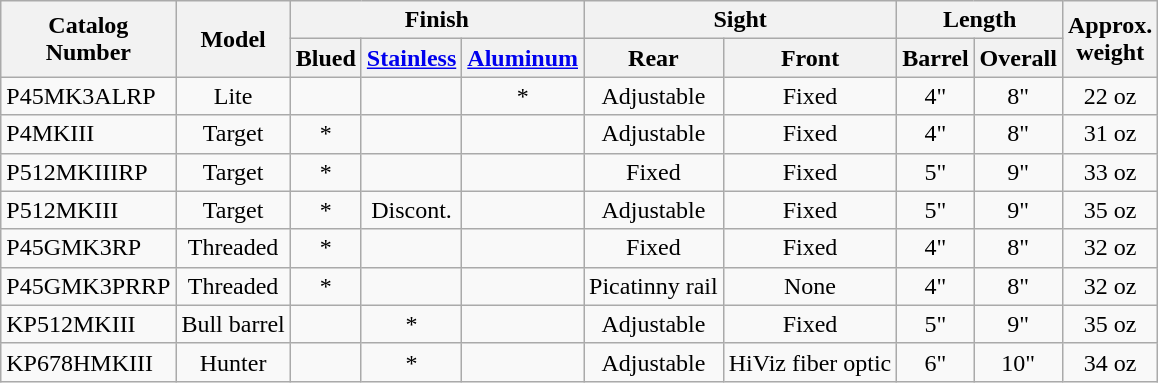<table class="wikitable" align="center">
<tr align="center valign="bottom">
<th rowspan="2">Catalog<br>Number</th>
<th rowspan="2">Model</th>
<th colspan="3">Finish</th>
<th colspan="2">Sight</th>
<th colspan="2">Length</th>
<th rowspan="2">Approx.<br>weight</th>
</tr>
<tr align="center valign="bottom">
<th>Blued</th>
<th><a href='#'>Stainless</a></th>
<th><a href='#'>Aluminum</a></th>
<th>Rear</th>
<th>Front</th>
<th>Barrel</th>
<th>Overall</th>
</tr>
<tr align="center">
<td align="left">P45MK3ALRP</td>
<td>Lite</td>
<td></td>
<td></td>
<td>*</td>
<td>Adjustable</td>
<td>Fixed</td>
<td>4"</td>
<td>8"</td>
<td>22 oz</td>
</tr>
<tr align="center">
<td align="left">P4MKIII</td>
<td>Target</td>
<td>*</td>
<td></td>
<td></td>
<td>Adjustable</td>
<td>Fixed</td>
<td>4"</td>
<td>8"</td>
<td>31 oz</td>
</tr>
<tr align="center">
<td align="left">P512MKIIIRP</td>
<td>Target</td>
<td>*</td>
<td></td>
<td></td>
<td>Fixed</td>
<td>Fixed</td>
<td>5"</td>
<td>9"</td>
<td>33 oz</td>
</tr>
<tr align="center">
<td align="left">P512MKIII</td>
<td>Target</td>
<td>*</td>
<td>Discont.</td>
<td></td>
<td>Adjustable</td>
<td>Fixed</td>
<td>5"</td>
<td>9"</td>
<td>35 oz</td>
</tr>
<tr align="center">
<td align="left">P45GMK3RP</td>
<td>Threaded</td>
<td>*</td>
<td></td>
<td></td>
<td>Fixed</td>
<td>Fixed</td>
<td>4"</td>
<td>8"</td>
<td>32 oz</td>
</tr>
<tr align="center">
<td align="left">P45GMK3PRRP</td>
<td>Threaded</td>
<td>*</td>
<td></td>
<td></td>
<td>Picatinny rail</td>
<td>None</td>
<td>4"</td>
<td>8"</td>
<td>32 oz</td>
</tr>
<tr align="center">
<td align="left">KP512MKIII</td>
<td>Bull barrel</td>
<td></td>
<td>*</td>
<td></td>
<td>Adjustable</td>
<td>Fixed</td>
<td>5"</td>
<td>9"</td>
<td>35 oz</td>
</tr>
<tr align="center">
<td align="left">KP678HMKIII</td>
<td>Hunter</td>
<td></td>
<td>*</td>
<td></td>
<td>Adjustable</td>
<td>HiViz fiber optic</td>
<td>6"</td>
<td>10"</td>
<td>34 oz</td>
</tr>
</table>
